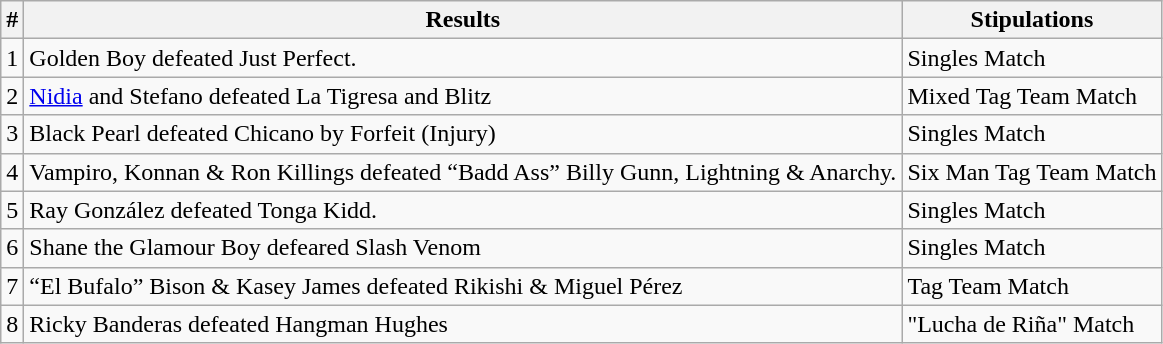<table class="wikitable">
<tr>
<th>#</th>
<th>Results</th>
<th>Stipulations</th>
</tr>
<tr>
<td>1</td>
<td>Golden Boy defeated Just Perfect.</td>
<td>Singles Match</td>
</tr>
<tr>
<td>2</td>
<td><a href='#'>Nidia</a> and Stefano defeated La Tigresa and Blitz</td>
<td>Mixed Tag Team Match</td>
</tr>
<tr>
<td>3</td>
<td>Black Pearl defeated Chicano by Forfeit (Injury)</td>
<td>Singles Match</td>
</tr>
<tr>
<td>4</td>
<td>Vampiro, Konnan & Ron Killings defeated “Badd Ass” Billy Gunn, Lightning & Anarchy.</td>
<td>Six Man Tag Team Match</td>
</tr>
<tr>
<td>5</td>
<td>Ray González defeated Tonga Kidd.</td>
<td>Singles Match</td>
</tr>
<tr>
<td>6</td>
<td>Shane the Glamour Boy defeared Slash Venom</td>
<td>Singles Match</td>
</tr>
<tr>
<td>7</td>
<td>“El Bufalo” Bison & Kasey James defeated Rikishi & Miguel Pérez</td>
<td>Tag Team Match</td>
</tr>
<tr>
<td>8</td>
<td>Ricky Banderas defeated Hangman Hughes</td>
<td>"Lucha de Riña" Match</td>
</tr>
</table>
